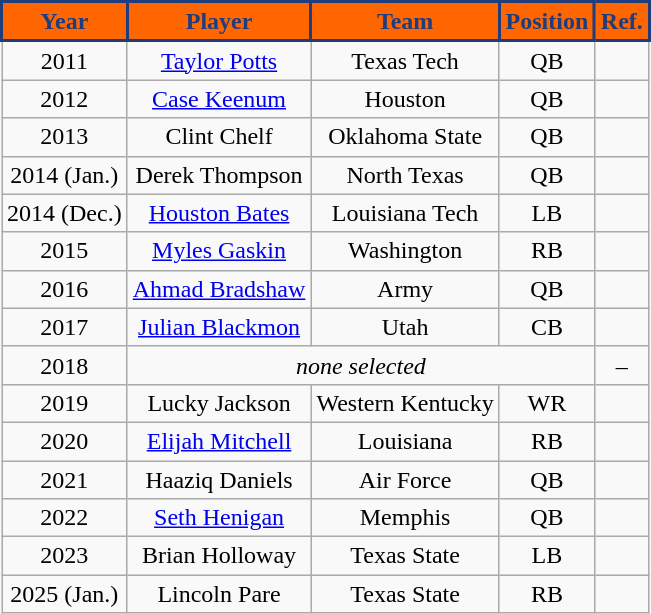<table class="wikitable" style="text-align:center">
<tr>
<th style="background:#FF6600; color:#1F3D7C; border: 2px solid #1F3D7C;">Year</th>
<th style="background:#FF6600; color:#1F3D7C; border: 2px solid #1F3D7C;">Player</th>
<th style="background:#FF6600; color:#1F3D7C; border: 2px solid #1F3D7C;">Team</th>
<th style="background:#FF6600; color:#1F3D7C; border: 2px solid #1F3D7C;">Position</th>
<th style="background:#FF6600; color:#1F3D7C; border: 2px solid #1F3D7C;">Ref.</th>
</tr>
<tr>
<td>2011</td>
<td><a href='#'>Taylor Potts</a></td>
<td>Texas Tech</td>
<td>QB</td>
<td></td>
</tr>
<tr>
<td>2012</td>
<td><a href='#'>Case Keenum</a></td>
<td>Houston</td>
<td>QB</td>
<td></td>
</tr>
<tr>
<td>2013</td>
<td>Clint Chelf</td>
<td>Oklahoma State</td>
<td>QB</td>
<td></td>
</tr>
<tr>
<td>2014 (Jan.)</td>
<td>Derek Thompson</td>
<td>North Texas</td>
<td>QB</td>
<td></td>
</tr>
<tr>
<td>2014 (Dec.)</td>
<td><a href='#'>Houston Bates</a></td>
<td>Louisiana Tech</td>
<td>LB</td>
<td></td>
</tr>
<tr>
<td>2015</td>
<td><a href='#'>Myles Gaskin</a></td>
<td>Washington</td>
<td>RB</td>
<td></td>
</tr>
<tr>
<td>2016</td>
<td><a href='#'>Ahmad Bradshaw</a></td>
<td>Army</td>
<td>QB</td>
<td></td>
</tr>
<tr>
<td>2017</td>
<td><a href='#'>Julian Blackmon</a></td>
<td>Utah</td>
<td>CB</td>
<td></td>
</tr>
<tr>
<td>2018</td>
<td colspan=3><em>none selected</em></td>
<td>–</td>
</tr>
<tr>
<td>2019</td>
<td>Lucky Jackson</td>
<td>Western Kentucky</td>
<td>WR</td>
<td></td>
</tr>
<tr>
<td>2020</td>
<td><a href='#'>Elijah Mitchell</a></td>
<td>Louisiana</td>
<td>RB</td>
<td></td>
</tr>
<tr>
<td>2021</td>
<td>Haaziq Daniels</td>
<td>Air Force</td>
<td>QB</td>
<td></td>
</tr>
<tr>
<td>2022</td>
<td><a href='#'>Seth Henigan</a></td>
<td>Memphis</td>
<td>QB</td>
<td></td>
</tr>
<tr>
<td>2023</td>
<td>Brian Holloway</td>
<td>Texas State</td>
<td>LB</td>
<td></td>
</tr>
<tr>
<td>2025 (Jan.)</td>
<td>Lincoln Pare</td>
<td>Texas State</td>
<td>RB</td>
<td></td>
</tr>
</table>
